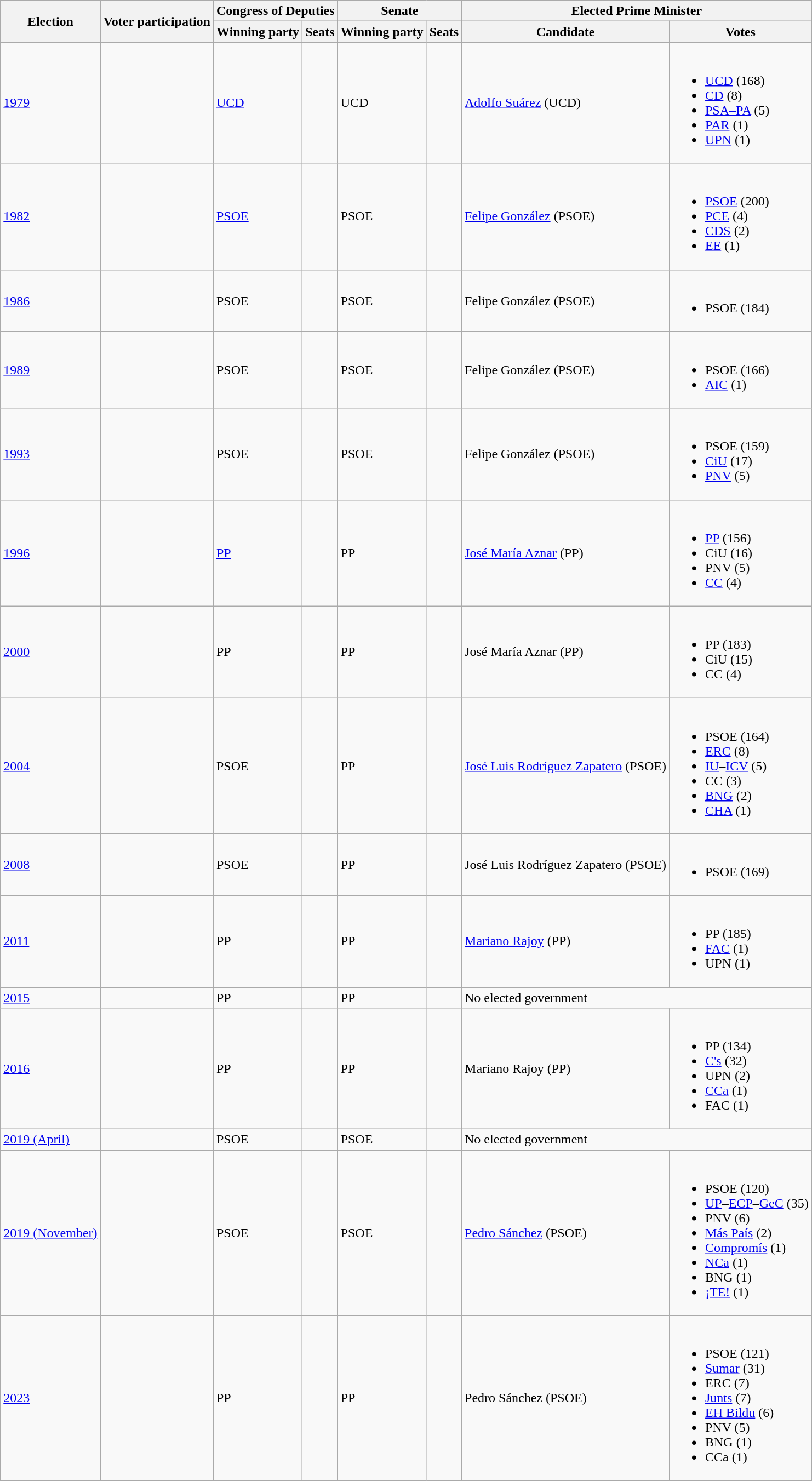<table class="wikitable sortable">
<tr>
<th rowspan="2">Election</th>
<th rowspan="2">Voter participation</th>
<th colspan="2" data-sort-type="number">Congress of Deputies</th>
<th colspan="2" data-sort-type="number">Senate</th>
<th colspan="2">Elected Prime Minister</th>
</tr>
<tr>
<th>Winning party</th>
<th>Seats</th>
<th>Winning party</th>
<th>Seats</th>
<th>Candidate</th>
<th>Votes</th>
</tr>
<tr>
<td><a href='#'>1979</a></td>
<td></td>
<td><a href='#'>UCD</a></td>
<td></td>
<td>UCD</td>
<td></td>
<td><a href='#'>Adolfo Suárez</a> (UCD)</td>
<td><br><ul><li><a href='#'>UCD</a> (168)</li><li><a href='#'>CD</a> (8)</li><li><a href='#'>PSA–PA</a> (5)</li><li><a href='#'>PAR</a> (1)</li><li><a href='#'>UPN</a> (1)</li></ul></td>
</tr>
<tr>
<td><a href='#'>1982</a></td>
<td></td>
<td><a href='#'>PSOE</a></td>
<td></td>
<td>PSOE</td>
<td></td>
<td><a href='#'>Felipe González</a> (PSOE)</td>
<td><br><ul><li><a href='#'>PSOE</a> (200)</li><li><a href='#'>PCE</a> (4)</li><li><a href='#'>CDS</a> (2)</li><li><a href='#'>EE</a> (1)</li></ul></td>
</tr>
<tr>
<td><a href='#'>1986</a></td>
<td></td>
<td>PSOE</td>
<td></td>
<td>PSOE</td>
<td></td>
<td>Felipe González (PSOE)</td>
<td><br><ul><li>PSOE (184)</li></ul></td>
</tr>
<tr>
<td><a href='#'>1989</a></td>
<td></td>
<td>PSOE</td>
<td></td>
<td>PSOE</td>
<td></td>
<td>Felipe González (PSOE)</td>
<td><br><ul><li>PSOE (166)</li><li><a href='#'>AIC</a> (1)</li></ul></td>
</tr>
<tr>
<td><a href='#'>1993</a></td>
<td></td>
<td>PSOE</td>
<td></td>
<td>PSOE</td>
<td></td>
<td>Felipe González (PSOE)</td>
<td><br><ul><li>PSOE (159)</li><li><a href='#'>CiU</a> (17)</li><li><a href='#'>PNV</a> (5)</li></ul></td>
</tr>
<tr>
<td><a href='#'>1996</a></td>
<td></td>
<td><a href='#'>PP</a></td>
<td></td>
<td>PP</td>
<td></td>
<td><a href='#'>José María Aznar</a> (PP)</td>
<td><br><ul><li><a href='#'>PP</a> (156)</li><li>CiU (16)</li><li>PNV (5)</li><li><a href='#'>CC</a> (4)</li></ul></td>
</tr>
<tr>
<td><a href='#'>2000</a></td>
<td></td>
<td>PP</td>
<td></td>
<td>PP</td>
<td></td>
<td>José María Aznar (PP)</td>
<td><br><ul><li>PP (183)</li><li>CiU (15)</li><li>CC (4)</li></ul></td>
</tr>
<tr>
<td><a href='#'>2004</a></td>
<td></td>
<td>PSOE</td>
<td></td>
<td>PP</td>
<td></td>
<td><a href='#'>José Luis Rodríguez Zapatero</a> (PSOE)</td>
<td><br><ul><li>PSOE (164)</li><li><a href='#'>ERC</a> (8)</li><li><a href='#'>IU</a>–<a href='#'>ICV</a> (5)</li><li>CC (3)</li><li><a href='#'>BNG</a> (2)</li><li><a href='#'>CHA</a> (1)</li></ul></td>
</tr>
<tr>
<td><a href='#'>2008</a></td>
<td></td>
<td>PSOE</td>
<td></td>
<td>PP</td>
<td></td>
<td>José Luis Rodríguez Zapatero (PSOE)</td>
<td><br><ul><li>PSOE (169)</li></ul></td>
</tr>
<tr>
<td><a href='#'>2011</a></td>
<td></td>
<td>PP</td>
<td></td>
<td>PP</td>
<td></td>
<td><a href='#'>Mariano Rajoy</a> (PP)</td>
<td><br><ul><li>PP (185)</li><li><a href='#'>FAC</a> (1)</li><li>UPN (1)</li></ul></td>
</tr>
<tr>
<td><a href='#'>2015</a></td>
<td></td>
<td>PP</td>
<td></td>
<td>PP</td>
<td></td>
<td colspan="2">No elected government</td>
</tr>
<tr>
<td><a href='#'>2016</a></td>
<td></td>
<td>PP</td>
<td></td>
<td>PP</td>
<td></td>
<td>Mariano Rajoy (PP)</td>
<td><br><ul><li>PP (134)</li><li><a href='#'>C's</a> (32)</li><li>UPN (2)</li><li><a href='#'>CCa</a> (1)</li><li>FAC (1)</li></ul></td>
</tr>
<tr>
<td><a href='#'>2019 (April)</a></td>
<td></td>
<td>PSOE</td>
<td></td>
<td>PSOE</td>
<td></td>
<td colspan="2">No elected government</td>
</tr>
<tr>
<td><a href='#'>2019 (November)</a></td>
<td></td>
<td>PSOE</td>
<td></td>
<td>PSOE</td>
<td></td>
<td><a href='#'>Pedro Sánchez</a> (PSOE)</td>
<td><br><ul><li>PSOE (120)</li><li><a href='#'>UP</a>–<a href='#'>ECP</a>–<a href='#'>GeC</a> (35)</li><li>PNV (6)</li><li><a href='#'>Más País</a> (2)</li><li><a href='#'>Compromís</a> (1)</li><li><a href='#'>NCa</a> (1)</li><li>BNG (1)</li><li><a href='#'>¡TE!</a> (1)</li></ul></td>
</tr>
<tr>
<td><a href='#'>2023</a></td>
<td></td>
<td>PP</td>
<td></td>
<td>PP</td>
<td></td>
<td>Pedro Sánchez (PSOE)</td>
<td><br><ul><li>PSOE (121)</li><li><a href='#'>Sumar</a> (31)</li><li>ERC (7)</li><li><a href='#'>Junts</a> (7)</li><li><a href='#'>EH Bildu</a> (6)</li><li>PNV (5)</li><li>BNG (1)</li><li>CCa (1)</li></ul></td>
</tr>
</table>
